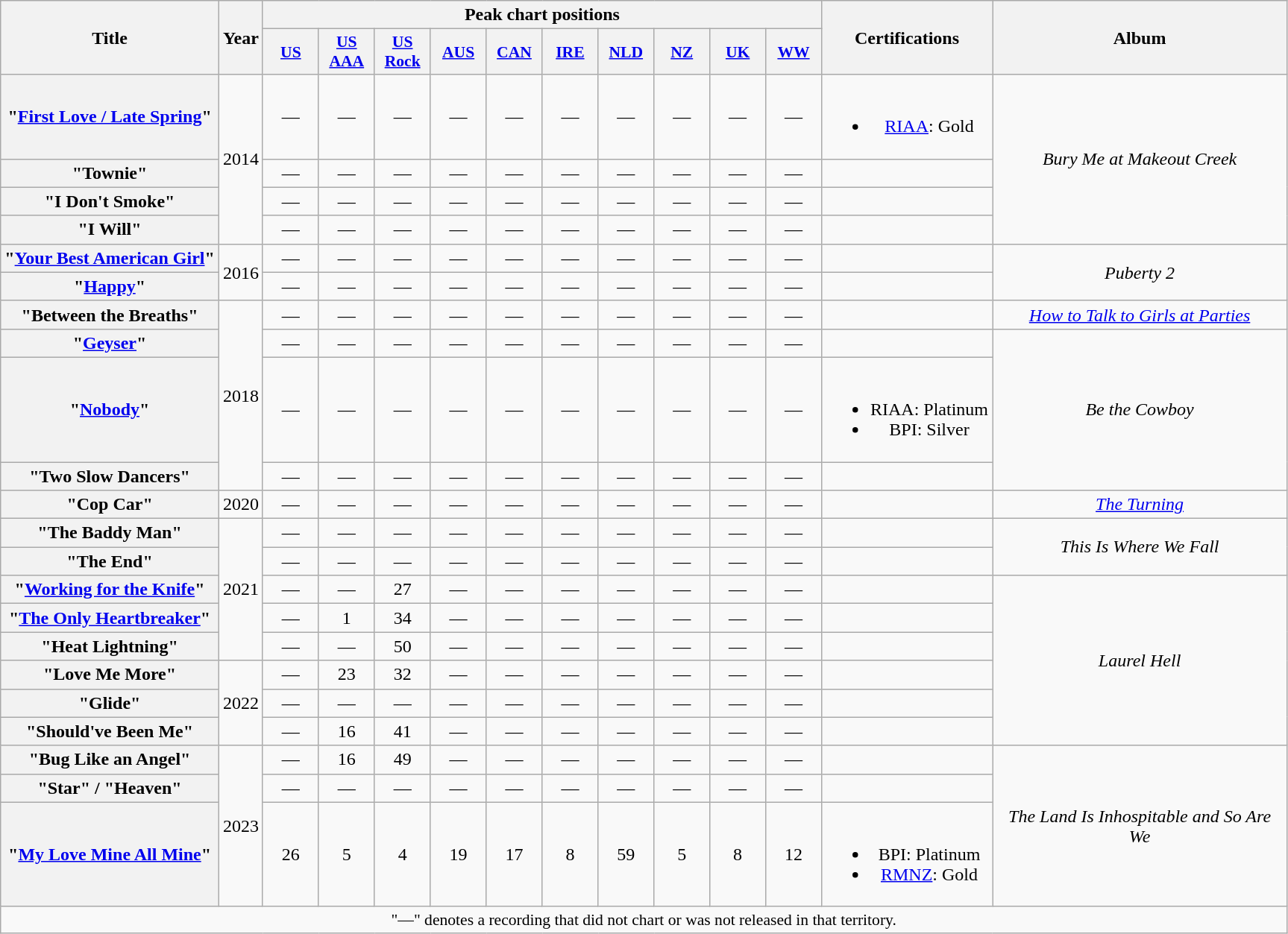<table class="wikitable plainrowheaders" style="text-align:center">
<tr>
<th scope="col" rowspan="2">Title</th>
<th scope="col" rowspan="2" style="width:1em;">Year</th>
<th colspan="10">Peak chart positions</th>
<th scope="col" rowspan="2">Certifications</th>
<th scope="col" rowspan="2"style="width:16em;">Album</th>
</tr>
<tr>
<th scope="col" style="width:3em;font-size:90%;"><a href='#'>US</a><br></th>
<th scope="col" style="width:3em;font-size:90%;"><a href='#'>US<br>AAA</a><br></th>
<th scope="col" style="width:3em;font-size:90%;"><a href='#'>US<br>Rock</a><br></th>
<th scope="col" style="width:3em;font-size:90%;"><a href='#'>AUS</a><br></th>
<th scope="col" style="width:3em;font-size:90%;"><a href='#'>CAN</a><br></th>
<th scope="col" style="width:3em;font-size:90%;"><a href='#'>IRE</a><br></th>
<th scope="col" style="width:3em;font-size:90%;"><a href='#'>NLD</a><br></th>
<th scope="col" style="width:3em;font-size:90%;"><a href='#'>NZ</a><br></th>
<th scope="col" style="width:3em;font-size:90%;"><a href='#'>UK</a><br></th>
<th scope="col" style="width:3em;font-size:90%;"><a href='#'>WW</a><br></th>
</tr>
<tr>
<th scope="row">"<a href='#'>First Love / Late Spring</a>"</th>
<td rowspan="4">2014</td>
<td>—</td>
<td>—</td>
<td>—</td>
<td>—</td>
<td>—</td>
<td>—</td>
<td>—</td>
<td>—</td>
<td>—</td>
<td>—</td>
<td><br><ul><li><a href='#'>RIAA</a>: Gold</li></ul></td>
<td rowspan="4"><em>Bury Me at Makeout Creek</em></td>
</tr>
<tr>
<th scope="row">"Townie"</th>
<td>—</td>
<td>—</td>
<td>—</td>
<td>—</td>
<td>—</td>
<td>—</td>
<td>—</td>
<td>—</td>
<td>—</td>
<td>—</td>
<td></td>
</tr>
<tr>
<th scope="row">"I Don't Smoke"</th>
<td>—</td>
<td>—</td>
<td>—</td>
<td>—</td>
<td>—</td>
<td>—</td>
<td>—</td>
<td>—</td>
<td>—</td>
<td>—</td>
<td></td>
</tr>
<tr>
<th scope="row">"I Will"</th>
<td>—</td>
<td>—</td>
<td>—</td>
<td>—</td>
<td>—</td>
<td>—</td>
<td>—</td>
<td>—</td>
<td>—</td>
<td>—</td>
<td></td>
</tr>
<tr>
<th scope="row">"<a href='#'>Your Best American Girl</a>"</th>
<td rowspan="2">2016</td>
<td>—</td>
<td>—</td>
<td>—</td>
<td>—</td>
<td>—</td>
<td>—</td>
<td>—</td>
<td>—</td>
<td>—</td>
<td>—</td>
<td></td>
<td rowspan="2"><em>Puberty 2</em></td>
</tr>
<tr>
<th scope="row">"<a href='#'>Happy</a>"</th>
<td>—</td>
<td>—</td>
<td>—</td>
<td>—</td>
<td>—</td>
<td>—</td>
<td>—</td>
<td>—</td>
<td>—</td>
<td>—</td>
<td></td>
</tr>
<tr>
<th scope="row">"Between the Breaths"<br></th>
<td rowspan="4">2018</td>
<td>—</td>
<td>—</td>
<td>—</td>
<td>—</td>
<td>—</td>
<td>—</td>
<td>—</td>
<td>—</td>
<td>—</td>
<td>—</td>
<td></td>
<td><em><a href='#'>How to Talk to Girls at Parties</a></em></td>
</tr>
<tr>
<th scope="row">"<a href='#'>Geyser</a>"</th>
<td>—</td>
<td>—</td>
<td>—</td>
<td>—</td>
<td>—</td>
<td>—</td>
<td>—</td>
<td>—</td>
<td>—</td>
<td>—</td>
<td></td>
<td rowspan="3"><em>Be the Cowboy</em></td>
</tr>
<tr>
<th scope="row">"<a href='#'>Nobody</a>"</th>
<td>—</td>
<td>—</td>
<td>—</td>
<td>—</td>
<td>—</td>
<td>—</td>
<td>—</td>
<td>—</td>
<td>—</td>
<td>—</td>
<td><br><ul><li>RIAA: Platinum</li><li>BPI: Silver</li></ul></td>
</tr>
<tr>
<th scope="row">"Two Slow Dancers"</th>
<td>—</td>
<td>—</td>
<td>—</td>
<td>—</td>
<td>—</td>
<td>—</td>
<td>—</td>
<td>—</td>
<td>—</td>
<td>—</td>
<td></td>
</tr>
<tr>
<th scope="row">"Cop Car"</th>
<td>2020</td>
<td>—</td>
<td>—</td>
<td>—</td>
<td>—</td>
<td>—</td>
<td>—</td>
<td>—</td>
<td>—</td>
<td>—</td>
<td>—</td>
<td></td>
<td><a href='#'><em>The Turning</em></a></td>
</tr>
<tr>
<th scope="row">"The Baddy Man"</th>
<td rowspan="5">2021</td>
<td>—</td>
<td>—</td>
<td>—</td>
<td>—</td>
<td>—</td>
<td>—</td>
<td>—</td>
<td>—</td>
<td>—</td>
<td>—</td>
<td></td>
<td rowspan="2"><em>This Is Where We Fall</em></td>
</tr>
<tr>
<th scope="row">"The End"</th>
<td>—</td>
<td>—</td>
<td>—</td>
<td>—</td>
<td>—</td>
<td>—</td>
<td>—</td>
<td>—</td>
<td>—</td>
<td>—</td>
<td></td>
</tr>
<tr>
<th scope="row">"<a href='#'>Working for the Knife</a>"</th>
<td>—</td>
<td>—</td>
<td>27</td>
<td>—</td>
<td>—</td>
<td>—</td>
<td>—</td>
<td>—</td>
<td>—</td>
<td>—</td>
<td></td>
<td rowspan="6"><em>Laurel Hell</em></td>
</tr>
<tr>
<th scope="row">"<a href='#'>The Only Heartbreaker</a>"</th>
<td>—</td>
<td>1</td>
<td>34</td>
<td>—</td>
<td>—</td>
<td>—</td>
<td>—</td>
<td>—</td>
<td>—</td>
<td>—</td>
<td></td>
</tr>
<tr>
<th scope="row">"Heat Lightning"</th>
<td>—</td>
<td>—</td>
<td>50</td>
<td>—</td>
<td>—</td>
<td>—</td>
<td>—</td>
<td>—</td>
<td>—</td>
<td>—</td>
<td></td>
</tr>
<tr>
<th scope="row">"Love Me More"</th>
<td rowspan="3">2022</td>
<td>—</td>
<td>23</td>
<td>32</td>
<td>—</td>
<td>—</td>
<td>—</td>
<td>—</td>
<td>—</td>
<td>—</td>
<td>—</td>
<td></td>
</tr>
<tr>
<th scope="row">"Glide" </th>
<td>—</td>
<td>—</td>
<td>—</td>
<td>—</td>
<td>—</td>
<td>—</td>
<td>—</td>
<td>—</td>
<td>—</td>
<td>—</td>
<td></td>
</tr>
<tr>
<th scope="row">"Should've Been Me"</th>
<td>—</td>
<td>16</td>
<td>41</td>
<td>—</td>
<td>—</td>
<td>—</td>
<td>—</td>
<td>—</td>
<td>—</td>
<td>—</td>
<td></td>
</tr>
<tr>
<th scope="row">"Bug Like an Angel"</th>
<td rowspan="3">2023</td>
<td>—</td>
<td>16</td>
<td>49</td>
<td>—</td>
<td>—</td>
<td>—</td>
<td>—</td>
<td>—</td>
<td>—</td>
<td>—</td>
<td></td>
<td rowspan="3"><em>The Land Is Inhospitable and So Are We</em></td>
</tr>
<tr>
<th scope="row">"Star" / "Heaven"</th>
<td>—</td>
<td>—</td>
<td>—</td>
<td>—</td>
<td>—</td>
<td>—</td>
<td>—</td>
<td>—</td>
<td>—</td>
<td>—</td>
<td></td>
</tr>
<tr>
<th scope="row">"<a href='#'>My Love Mine All Mine</a>"</th>
<td>26</td>
<td>5</td>
<td>4</td>
<td>19</td>
<td>17</td>
<td>8</td>
<td>59</td>
<td>5</td>
<td>8</td>
<td>12</td>
<td><br><ul><li>BPI: Platinum</li><li><a href='#'>RMNZ</a>: Gold</li></ul></td>
</tr>
<tr>
<td colspan="17" style="font-size:90%">"—" denotes a recording that did not chart or was not released in that territory.</td>
</tr>
</table>
